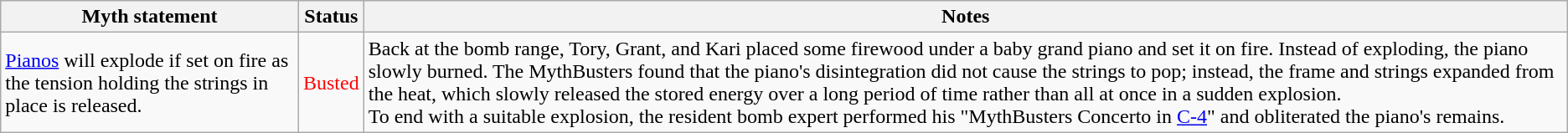<table class="wikitable plainrowheaders">
<tr>
<th>Myth statement</th>
<th>Status</th>
<th>Notes</th>
</tr>
<tr>
<td><a href='#'>Pianos</a> will explode if set on fire as the tension holding the strings in place is released.</td>
<td style="color:red">Busted</td>
<td>Back at the bomb range, Tory, Grant, and Kari placed some firewood under a baby grand piano and set it on fire. Instead of exploding, the piano slowly burned. The MythBusters found that the piano's disintegration did not cause the strings to pop; instead, the frame and strings expanded from the heat, which slowly released the stored energy over a long period of time rather than all at once in a sudden explosion.<br>To end with a suitable explosion, the resident bomb expert performed his "MythBusters Concerto in <a href='#'>C-4</a>" and obliterated the piano's remains.</td>
</tr>
</table>
